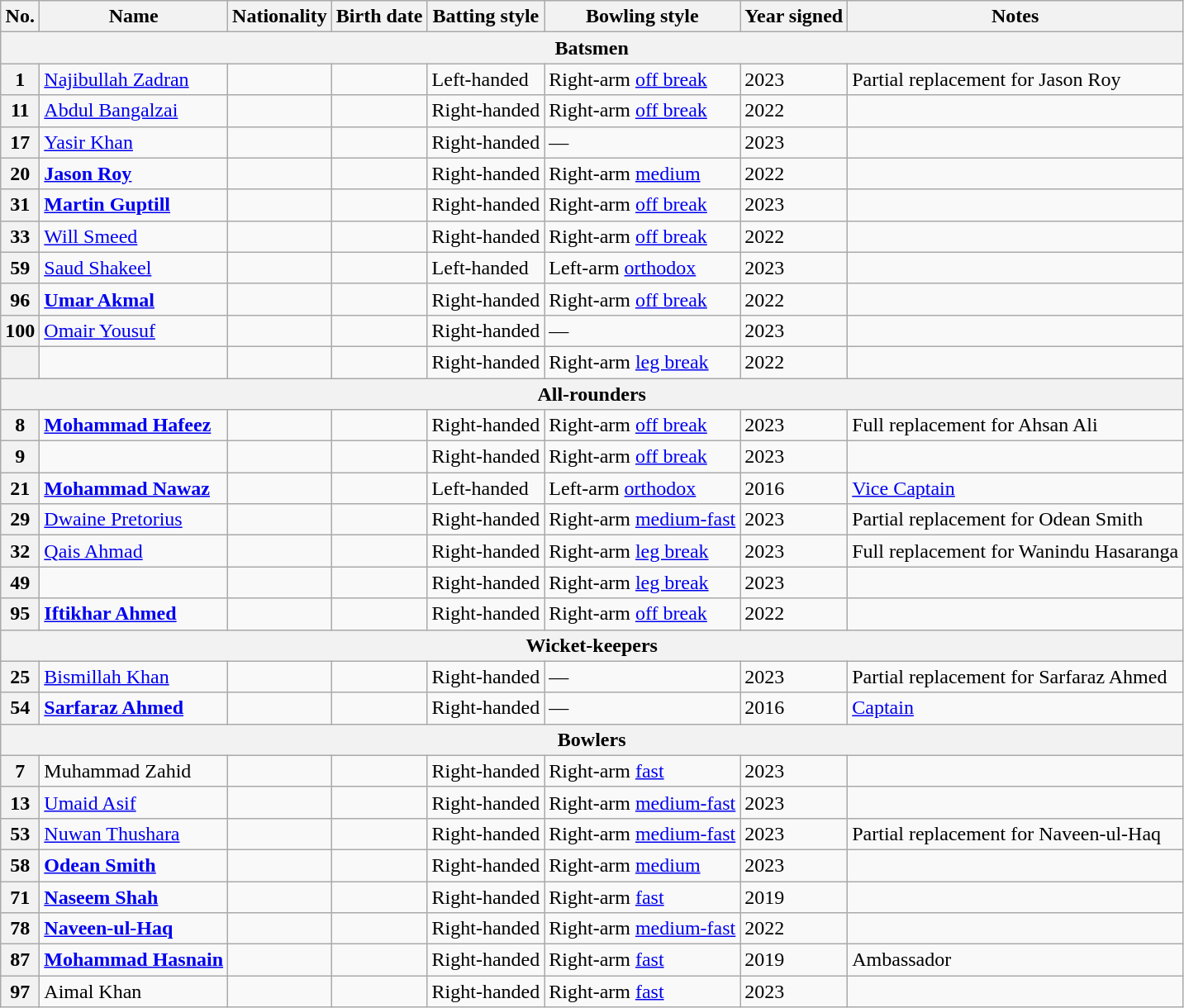<table class="wikitable">
<tr>
<th>No.</th>
<th>Name</th>
<th>Nationality</th>
<th>Birth date</th>
<th>Batting style</th>
<th>Bowling style</th>
<th>Year signed</th>
<th>Notes</th>
</tr>
<tr>
<th colspan="8">Batsmen</th>
</tr>
<tr>
<th>1</th>
<td><a href='#'>Najibullah Zadran</a></td>
<td></td>
<td></td>
<td>Left-handed</td>
<td>Right-arm <a href='#'>off break</a></td>
<td>2023</td>
<td>Partial replacement for Jason Roy</td>
</tr>
<tr>
<th>11</th>
<td><a href='#'>Abdul Bangalzai</a></td>
<td></td>
<td></td>
<td>Right-handed</td>
<td>Right-arm <a href='#'>off break</a></td>
<td>2022</td>
<td></td>
</tr>
<tr>
<th>17</th>
<td><a href='#'>Yasir Khan</a></td>
<td></td>
<td></td>
<td>Right-handed</td>
<td>—</td>
<td>2023</td>
<td></td>
</tr>
<tr>
<th>20</th>
<td><strong><a href='#'>Jason Roy</a></strong></td>
<td></td>
<td></td>
<td>Right-handed</td>
<td>Right-arm <a href='#'>medium</a></td>
<td>2022</td>
<td></td>
</tr>
<tr>
<th>31</th>
<td><strong><a href='#'>Martin Guptill</a></strong></td>
<td></td>
<td></td>
<td>Right-handed</td>
<td>Right-arm <a href='#'>off break</a></td>
<td>2023</td>
<td></td>
</tr>
<tr>
<th>33</th>
<td><a href='#'>Will Smeed</a></td>
<td></td>
<td></td>
<td>Right-handed</td>
<td>Right-arm <a href='#'>off break</a></td>
<td>2022</td>
<td></td>
</tr>
<tr>
<th>59</th>
<td><a href='#'>Saud Shakeel</a></td>
<td></td>
<td></td>
<td>Left-handed</td>
<td>Left-arm <a href='#'>orthodox</a></td>
<td>2023</td>
<td></td>
</tr>
<tr>
<th>96</th>
<td><strong><a href='#'>Umar Akmal</a></strong></td>
<td></td>
<td></td>
<td>Right-handed</td>
<td>Right-arm <a href='#'>off break</a></td>
<td>2022</td>
<td></td>
</tr>
<tr>
<th>100</th>
<td><a href='#'>Omair Yousuf</a></td>
<td></td>
<td></td>
<td>Right-handed</td>
<td>—</td>
<td>2023</td>
<td></td>
</tr>
<tr>
<th></th>
<td></td>
<td></td>
<td></td>
<td>Right-handed</td>
<td>Right-arm <a href='#'>leg break</a></td>
<td>2022</td>
<td></td>
</tr>
<tr>
<th colspan="8">All-rounders</th>
</tr>
<tr>
<th>8</th>
<td><strong><a href='#'>Mohammad Hafeez</a></strong></td>
<td></td>
<td></td>
<td>Right-handed</td>
<td>Right-arm <a href='#'>off break</a></td>
<td>2023</td>
<td>Full replacement for Ahsan Ali</td>
</tr>
<tr>
<th>9</th>
<td></td>
<td></td>
<td></td>
<td>Right-handed</td>
<td>Right-arm <a href='#'>off break</a></td>
<td>2023</td>
<td></td>
</tr>
<tr>
<th>21</th>
<td><strong><a href='#'>Mohammad Nawaz</a></strong></td>
<td></td>
<td></td>
<td>Left-handed</td>
<td>Left-arm <a href='#'>orthodox</a></td>
<td>2016</td>
<td><a href='#'>Vice Captain</a></td>
</tr>
<tr>
<th>29</th>
<td><a href='#'>Dwaine Pretorius</a></td>
<td></td>
<td></td>
<td>Right-handed</td>
<td>Right-arm <a href='#'>medium-fast</a></td>
<td>2023</td>
<td>Partial replacement for Odean Smith</td>
</tr>
<tr>
<th>32</th>
<td><a href='#'>Qais Ahmad</a></td>
<td></td>
<td></td>
<td>Right-handed</td>
<td>Right-arm <a href='#'>leg break</a></td>
<td>2023</td>
<td>Full replacement for Wanindu Hasaranga</td>
</tr>
<tr>
<th>49</th>
<td></td>
<td></td>
<td></td>
<td>Right-handed</td>
<td>Right-arm <a href='#'>leg break</a></td>
<td>2023</td>
<td></td>
</tr>
<tr>
<th>95</th>
<td><strong><a href='#'>Iftikhar Ahmed</a></strong></td>
<td></td>
<td></td>
<td>Right-handed</td>
<td>Right-arm <a href='#'>off break</a></td>
<td>2022</td>
<td></td>
</tr>
<tr>
<th colspan="8">Wicket-keepers</th>
</tr>
<tr>
<th>25</th>
<td><a href='#'>Bismillah Khan</a></td>
<td></td>
<td></td>
<td>Right-handed</td>
<td>—</td>
<td>2023</td>
<td>Partial replacement for Sarfaraz Ahmed</td>
</tr>
<tr>
<th>54</th>
<td><strong><a href='#'>Sarfaraz Ahmed</a></strong></td>
<td></td>
<td></td>
<td>Right-handed</td>
<td>—</td>
<td>2016</td>
<td><a href='#'>Captain</a></td>
</tr>
<tr>
<th colspan="8">Bowlers</th>
</tr>
<tr>
<th>7</th>
<td>Muhammad Zahid</td>
<td></td>
<td></td>
<td>Right-handed</td>
<td>Right-arm <a href='#'>fast</a></td>
<td>2023</td>
<td></td>
</tr>
<tr>
<th>13</th>
<td><a href='#'>Umaid Asif</a></td>
<td></td>
<td></td>
<td>Right-handed</td>
<td>Right-arm <a href='#'>medium-fast</a></td>
<td>2023</td>
<td></td>
</tr>
<tr>
<th>53</th>
<td><a href='#'>Nuwan Thushara</a></td>
<td></td>
<td></td>
<td>Right-handed</td>
<td>Right-arm <a href='#'>medium-fast</a></td>
<td>2023</td>
<td>Partial replacement for Naveen-ul-Haq</td>
</tr>
<tr>
<th>58</th>
<td><strong><a href='#'>Odean Smith</a></strong></td>
<td></td>
<td></td>
<td>Right-handed</td>
<td>Right-arm <a href='#'>medium</a></td>
<td>2023</td>
<td></td>
</tr>
<tr>
<th>71</th>
<td><strong><a href='#'>Naseem Shah</a></strong></td>
<td></td>
<td></td>
<td>Right-handed</td>
<td>Right-arm <a href='#'>fast</a></td>
<td>2019</td>
<td></td>
</tr>
<tr>
<th>78</th>
<td><strong><a href='#'>Naveen-ul-Haq</a></strong></td>
<td></td>
<td></td>
<td>Right-handed</td>
<td>Right-arm <a href='#'>medium-fast</a></td>
<td>2022</td>
<td></td>
</tr>
<tr>
<th>87</th>
<td><strong><a href='#'>Mohammad Hasnain</a></strong></td>
<td></td>
<td></td>
<td>Right-handed</td>
<td>Right-arm <a href='#'>fast</a></td>
<td>2019</td>
<td>Ambassador</td>
</tr>
<tr>
<th>97</th>
<td>Aimal Khan</td>
<td></td>
<td></td>
<td>Right-handed</td>
<td>Right-arm <a href='#'>fast</a></td>
<td>2023</td>
<td></td>
</tr>
</table>
